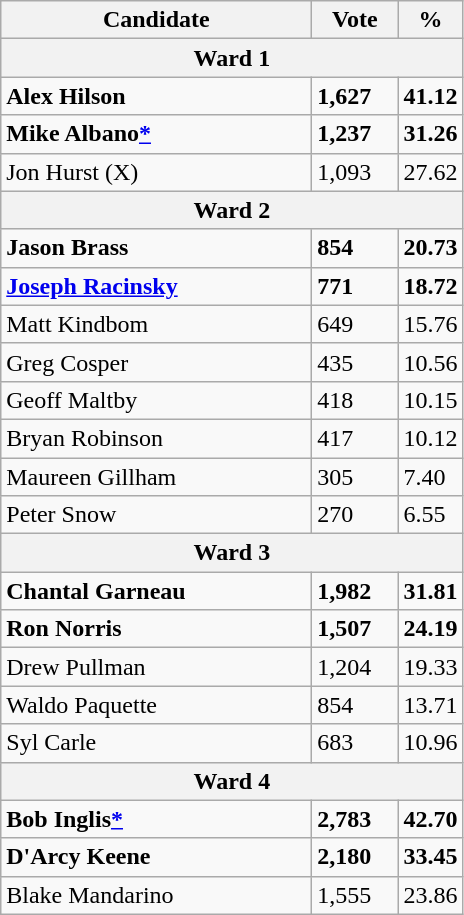<table class="wikitable">
<tr>
<th bgcolor="#DDDDFF" width="200px">Candidate</th>
<th bgcolor="#DDDDFF" width="50px">Vote</th>
<th bgcolor="#DDDDFF" width="30px">%</th>
</tr>
<tr>
<th colspan="3">Ward 1</th>
</tr>
<tr>
<td><strong>Alex Hilson</strong></td>
<td><strong>1,627</strong></td>
<td><strong>41.12</strong></td>
</tr>
<tr>
<td><strong>Mike Albano<a href='#'>*</a></strong></td>
<td><strong>1,237</strong></td>
<td><strong>31.26</strong></td>
</tr>
<tr>
<td>Jon Hurst (X)</td>
<td>1,093</td>
<td>27.62</td>
</tr>
<tr>
<th colspan="3">Ward 2</th>
</tr>
<tr>
<td><strong>Jason Brass</strong></td>
<td><strong>854</strong></td>
<td><strong>20.73</strong></td>
</tr>
<tr>
<td><strong><a href='#'>Joseph Racinsky</a></strong></td>
<td><strong>771</strong></td>
<td><strong>18.72</strong></td>
</tr>
<tr>
<td>Matt Kindbom</td>
<td>649</td>
<td>15.76</td>
</tr>
<tr>
<td>Greg Cosper</td>
<td>435</td>
<td>10.56</td>
</tr>
<tr>
<td>Geoff Maltby</td>
<td>418</td>
<td>10.15</td>
</tr>
<tr>
<td>Bryan Robinson</td>
<td>417</td>
<td>10.12</td>
</tr>
<tr>
<td>Maureen Gillham</td>
<td>305</td>
<td>7.40</td>
</tr>
<tr>
<td>Peter Snow</td>
<td>270</td>
<td>6.55</td>
</tr>
<tr>
<th colspan="3">Ward 3</th>
</tr>
<tr>
<td><strong>Chantal Garneau</strong></td>
<td><strong>1,982</strong></td>
<td><strong>31.81</strong></td>
</tr>
<tr>
<td><strong>Ron Norris</strong></td>
<td><strong>1,507</strong></td>
<td><strong>24.19</strong></td>
</tr>
<tr>
<td>Drew Pullman</td>
<td>1,204</td>
<td>19.33</td>
</tr>
<tr>
<td>Waldo Paquette</td>
<td>854</td>
<td>13.71</td>
</tr>
<tr>
<td>Syl Carle</td>
<td>683</td>
<td>10.96</td>
</tr>
<tr>
<th colspan="3">Ward 4</th>
</tr>
<tr>
<td><strong>Bob Inglis<a href='#'>*</a></strong></td>
<td><strong>2,783</strong></td>
<td><strong>42.70</strong></td>
</tr>
<tr>
<td><strong>D'Arcy Keene</strong></td>
<td><strong>2,180</strong></td>
<td><strong>33.45</strong></td>
</tr>
<tr>
<td>Blake Mandarino</td>
<td>1,555</td>
<td>23.86</td>
</tr>
</table>
